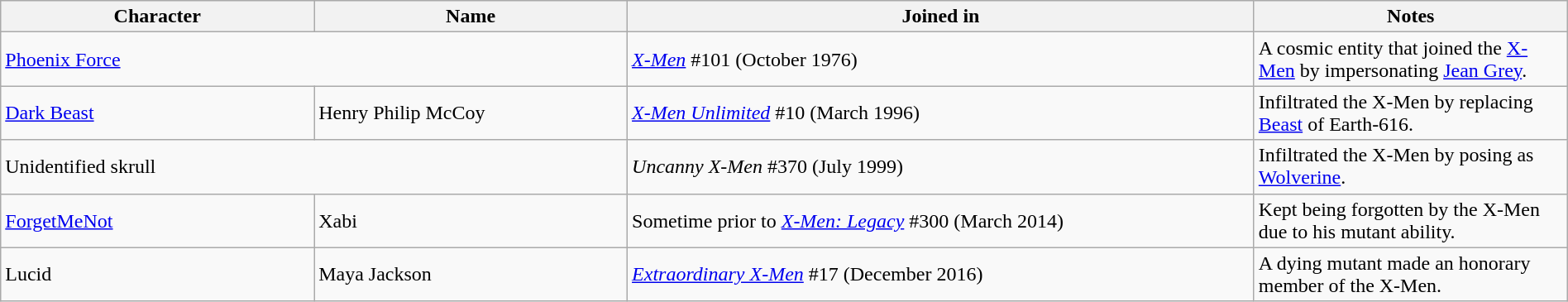<table class="wikitable sortable" style="width:100%;">
<tr>
<th style="width:20%;">Character</th>
<th style="width:20%;">Name</th>
<th style="width:40%;">Joined in</th>
<th style="width:20%;">Notes</th>
</tr>
<tr>
<td colspan=2><a href='#'>Phoenix Force</a></td>
<td><em><a href='#'>X-Men</a></em> #101 (October 1976)</td>
<td>A cosmic entity that joined the <a href='#'>X-Men</a> by impersonating <a href='#'>Jean Grey</a>.</td>
</tr>
<tr>
<td><a href='#'>Dark Beast</a></td>
<td>Henry Philip McCoy</td>
<td><em><a href='#'>X-Men Unlimited</a></em> #10 (March 1996)</td>
<td>Infiltrated the X-Men by replacing <a href='#'>Beast</a> of Earth-616.</td>
</tr>
<tr>
<td colspan=2>Unidentified skrull</td>
<td><em>Uncanny X-Men</em> #370 (July 1999)</td>
<td>Infiltrated the X-Men by posing as <a href='#'>Wolverine</a>.</td>
</tr>
<tr>
<td><a href='#'>ForgetMeNot</a></td>
<td>Xabi</td>
<td>Sometime prior to <em><a href='#'>X-Men: Legacy</a></em> #300 (March 2014)</td>
<td>Kept being forgotten by the X-Men due to his mutant ability.</td>
</tr>
<tr>
<td>Lucid</td>
<td>Maya Jackson</td>
<td><em><a href='#'>Extraordinary X-Men</a></em> #17 (December 2016)</td>
<td>A dying mutant made an honorary member of the X-Men.</td>
</tr>
</table>
